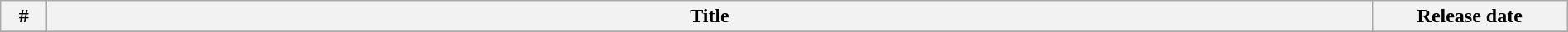<table class="wikitable plainrowheaders" style="width:100%; margin:auto; background:#FFFFFF;">
<tr>
<th width="30">#</th>
<th>Title</th>
<th width="150">Release date</th>
</tr>
<tr>
</tr>
</table>
